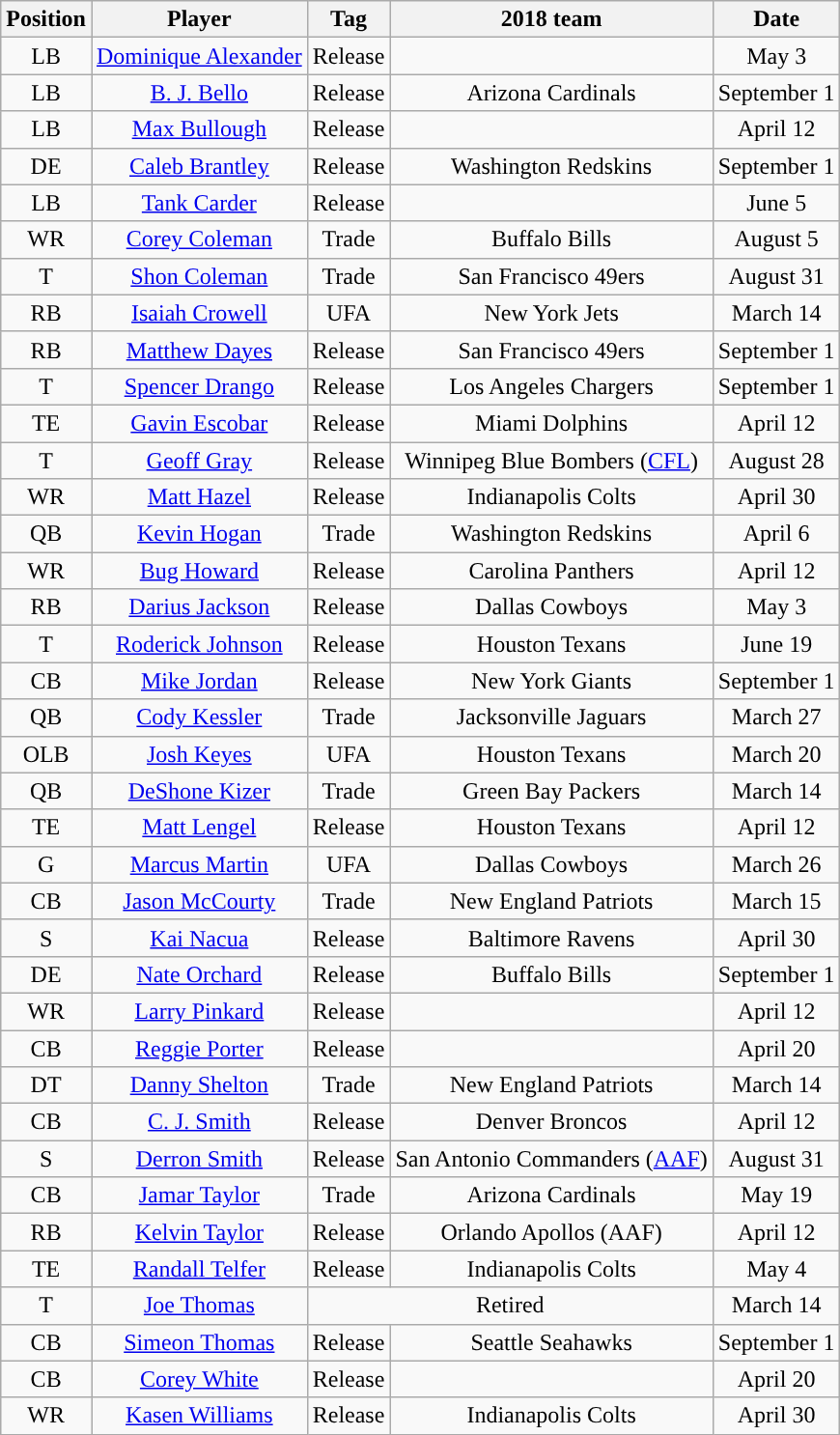<table class="wikitable" style="text-align:center">
<tr>
<th>Position</th>
<th>Player</th>
<th>Tag</th>
<th>2018 team</th>
<th>Date</th>
</tr>
<tr>
<td>LB</td>
<td><a href='#'>Dominique Alexander</a></td>
<td>Release</td>
<td></td>
<td>May 3</td>
</tr>
<tr>
<td>LB</td>
<td><a href='#'>B. J. Bello</a></td>
<td>Release</td>
<td>Arizona Cardinals</td>
<td>September 1</td>
</tr>
<tr>
<td>LB</td>
<td><a href='#'>Max Bullough</a></td>
<td>Release</td>
<td></td>
<td>April 12</td>
</tr>
<tr>
<td>DE</td>
<td><a href='#'>Caleb Brantley</a></td>
<td>Release</td>
<td>Washington Redskins</td>
<td>September 1</td>
</tr>
<tr>
<td>LB</td>
<td><a href='#'>Tank Carder</a></td>
<td>Release</td>
<td></td>
<td>June 5</td>
</tr>
<tr>
<td>WR</td>
<td><a href='#'>Corey Coleman</a></td>
<td>Trade</td>
<td>Buffalo Bills</td>
<td>August 5</td>
</tr>
<tr>
<td>T</td>
<td><a href='#'>Shon Coleman</a></td>
<td>Trade</td>
<td>San Francisco 49ers</td>
<td>August 31</td>
</tr>
<tr>
<td>RB</td>
<td><a href='#'>Isaiah Crowell</a></td>
<td>UFA</td>
<td>New York Jets</td>
<td>March 14</td>
</tr>
<tr>
<td>RB</td>
<td><a href='#'>Matthew Dayes</a></td>
<td>Release</td>
<td>San Francisco 49ers</td>
<td>September 1</td>
</tr>
<tr>
<td>T</td>
<td><a href='#'>Spencer Drango</a></td>
<td>Release</td>
<td>Los Angeles Chargers</td>
<td>September 1</td>
</tr>
<tr>
<td>TE</td>
<td><a href='#'>Gavin Escobar</a></td>
<td>Release</td>
<td>Miami Dolphins</td>
<td>April 12</td>
</tr>
<tr>
<td>T</td>
<td><a href='#'>Geoff Gray</a></td>
<td>Release</td>
<td>Winnipeg Blue Bombers (<a href='#'>CFL</a>)</td>
<td>August 28</td>
</tr>
<tr>
<td>WR</td>
<td><a href='#'>Matt Hazel</a></td>
<td>Release</td>
<td>Indianapolis Colts</td>
<td>April 30</td>
</tr>
<tr>
<td>QB</td>
<td><a href='#'>Kevin Hogan</a></td>
<td>Trade</td>
<td>Washington Redskins</td>
<td>April 6</td>
</tr>
<tr>
<td>WR</td>
<td><a href='#'>Bug Howard</a></td>
<td>Release</td>
<td>Carolina Panthers</td>
<td>April 12</td>
</tr>
<tr>
<td>RB</td>
<td><a href='#'>Darius Jackson</a></td>
<td>Release</td>
<td>Dallas Cowboys</td>
<td>May 3</td>
</tr>
<tr>
<td>T</td>
<td><a href='#'>Roderick Johnson</a></td>
<td>Release</td>
<td>Houston Texans</td>
<td>June 19</td>
</tr>
<tr>
<td>CB</td>
<td><a href='#'>Mike Jordan</a></td>
<td>Release</td>
<td>New York Giants</td>
<td>September 1</td>
</tr>
<tr>
<td>QB</td>
<td><a href='#'>Cody Kessler</a></td>
<td>Trade</td>
<td>Jacksonville Jaguars</td>
<td>March 27</td>
</tr>
<tr>
<td>OLB</td>
<td><a href='#'>Josh Keyes</a></td>
<td>UFA</td>
<td>Houston Texans</td>
<td>March 20</td>
</tr>
<tr>
<td>QB</td>
<td><a href='#'>DeShone Kizer</a></td>
<td>Trade</td>
<td>Green Bay Packers</td>
<td>March 14</td>
</tr>
<tr>
<td>TE</td>
<td><a href='#'>Matt Lengel</a></td>
<td>Release</td>
<td>Houston Texans</td>
<td>April 12</td>
</tr>
<tr>
<td>G</td>
<td><a href='#'>Marcus Martin</a></td>
<td>UFA</td>
<td>Dallas Cowboys</td>
<td>March 26</td>
</tr>
<tr>
<td>CB</td>
<td><a href='#'>Jason McCourty</a></td>
<td>Trade</td>
<td>New England Patriots</td>
<td>March 15</td>
</tr>
<tr>
<td>S</td>
<td><a href='#'>Kai Nacua</a></td>
<td>Release</td>
<td>Baltimore Ravens</td>
<td>April 30</td>
</tr>
<tr>
<td>DE</td>
<td><a href='#'>Nate Orchard</a></td>
<td>Release</td>
<td>Buffalo Bills</td>
<td>September 1</td>
</tr>
<tr>
<td>WR</td>
<td><a href='#'>Larry Pinkard</a></td>
<td>Release</td>
<td></td>
<td>April 12</td>
</tr>
<tr>
<td>CB</td>
<td><a href='#'>Reggie Porter</a></td>
<td>Release</td>
<td></td>
<td>April 20</td>
</tr>
<tr>
<td>DT</td>
<td><a href='#'>Danny Shelton</a></td>
<td>Trade</td>
<td>New England Patriots</td>
<td>March 14</td>
</tr>
<tr>
<td>CB</td>
<td><a href='#'>C. J. Smith</a></td>
<td>Release</td>
<td>Denver Broncos</td>
<td>April 12</td>
</tr>
<tr>
<td>S</td>
<td><a href='#'>Derron Smith</a></td>
<td>Release</td>
<td>San Antonio Commanders (<a href='#'>AAF</a>)</td>
<td>August 31</td>
</tr>
<tr>
<td>CB</td>
<td><a href='#'>Jamar Taylor</a></td>
<td>Trade</td>
<td>Arizona Cardinals</td>
<td>May 19</td>
</tr>
<tr>
<td>RB</td>
<td><a href='#'>Kelvin Taylor</a></td>
<td>Release</td>
<td>Orlando Apollos (AAF)</td>
<td>April 12</td>
</tr>
<tr>
<td>TE</td>
<td><a href='#'>Randall Telfer</a></td>
<td>Release</td>
<td>Indianapolis Colts</td>
<td>May 4</td>
</tr>
<tr>
<td>T</td>
<td><a href='#'>Joe Thomas</a></td>
<td colspan="2">Retired</td>
<td>March 14</td>
</tr>
<tr>
<td>CB</td>
<td><a href='#'>Simeon Thomas</a></td>
<td>Release</td>
<td>Seattle Seahawks</td>
<td>September 1</td>
</tr>
<tr>
<td>CB</td>
<td><a href='#'>Corey White</a></td>
<td>Release</td>
<td></td>
<td>April 20</td>
</tr>
<tr>
<td>WR</td>
<td><a href='#'>Kasen Williams</a></td>
<td>Release</td>
<td>Indianapolis Colts</td>
<td>April 30</td>
</tr>
</table>
